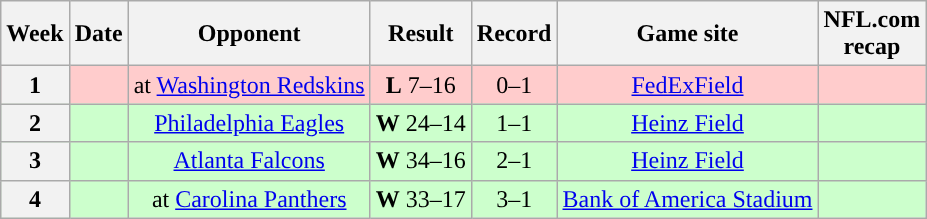<table class="wikitable" style="text-align:center">
<tr>
<th>Week</th>
<th>Date</th>
<th>Opponent</th>
<th>Result</th>
<th>Record</th>
<th>Game site</th>
<th>NFL.com<br>recap</th>
</tr>
<tr style="background:#fcc;">
<th>1</th>
<td></td>
<td>at <a href='#'>Washington Redskins</a></td>
<td><strong>L</strong> 7–16</td>
<td>0–1</td>
<td><a href='#'>FedExField</a></td>
<td></td>
</tr>
<tr style="background:#cfc">
<th>2</th>
<td></td>
<td><a href='#'>Philadelphia Eagles</a></td>
<td><strong>W</strong> 24–14</td>
<td>1–1</td>
<td><a href='#'>Heinz Field</a></td>
<td></td>
</tr>
<tr style="background:#cfc">
<th>3</th>
<td></td>
<td><a href='#'>Atlanta Falcons</a></td>
<td><strong>W</strong> 34–16</td>
<td>2–1</td>
<td><a href='#'>Heinz Field</a></td>
<td></td>
</tr>
<tr style="background:#cfc">
<th>4</th>
<td></td>
<td>at <a href='#'>Carolina Panthers</a></td>
<td><strong>W</strong> 33–17</td>
<td>3–1</td>
<td><a href='#'>Bank of America Stadium</a></td>
<td></td>
</tr>
</table>
